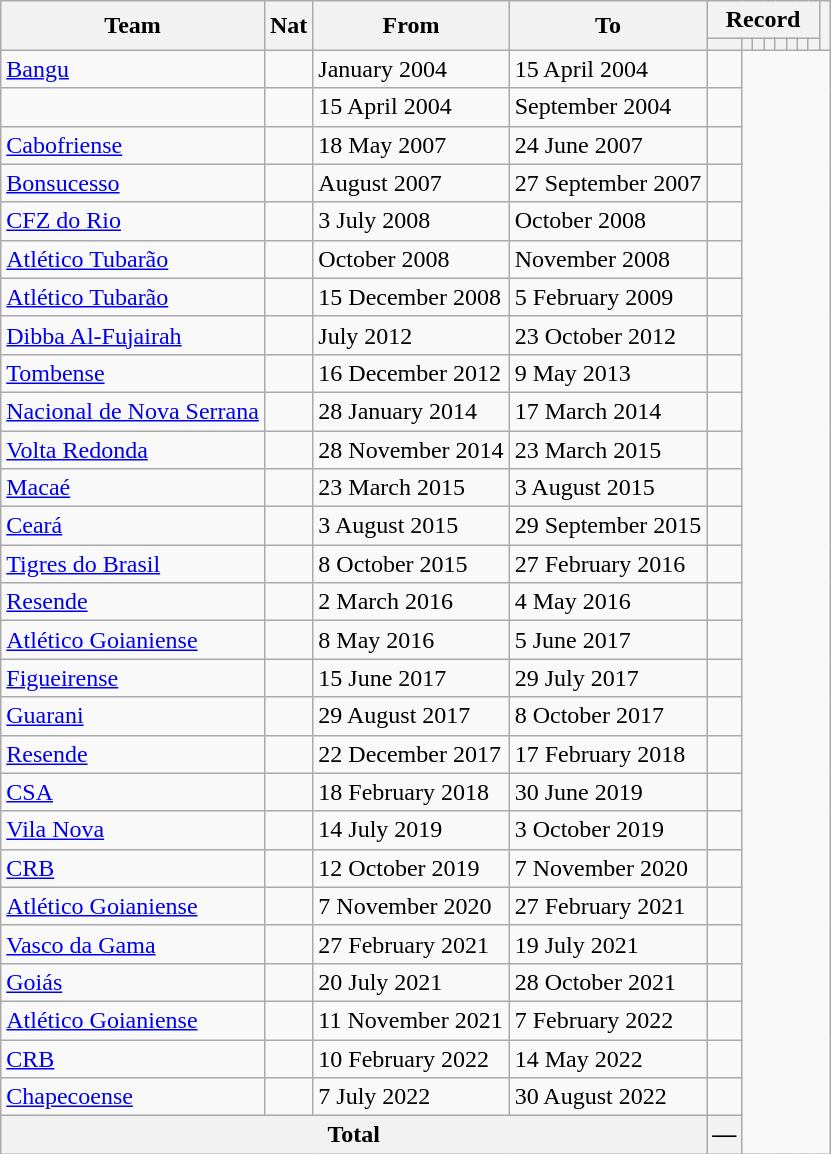<table class="wikitable" style="text-align: center">
<tr>
<th rowspan="2">Team</th>
<th rowspan="2">Nat</th>
<th rowspan="2">From</th>
<th rowspan="2">To</th>
<th colspan="8">Record</th>
<th rowspan=2></th>
</tr>
<tr>
<th></th>
<th></th>
<th></th>
<th></th>
<th></th>
<th></th>
<th></th>
<th></th>
</tr>
<tr>
<td align=left><a href='#'>Bangu</a></td>
<td></td>
<td align=left>January 2004</td>
<td align=left>15 April 2004<br></td>
<td></td>
</tr>
<tr>
<td align=left></td>
<td></td>
<td align=left>15 April 2004</td>
<td align=left>September 2004<br></td>
<td></td>
</tr>
<tr>
<td align=left><a href='#'>Cabofriense</a></td>
<td></td>
<td align=left>18 May 2007</td>
<td align=left>24 June 2007<br></td>
<td></td>
</tr>
<tr>
<td align=left><a href='#'>Bonsucesso</a></td>
<td></td>
<td align=left>August 2007</td>
<td align=left>27 September 2007<br></td>
<td></td>
</tr>
<tr>
<td align=left><a href='#'>CFZ do Rio</a></td>
<td></td>
<td align=left>3 July 2008</td>
<td align=left>October 2008<br></td>
<td></td>
</tr>
<tr>
<td align=left><a href='#'>Atlético Tubarão</a></td>
<td></td>
<td align=left>October 2008</td>
<td align=left>November 2008<br></td>
<td></td>
</tr>
<tr>
<td align=left><a href='#'>Atlético Tubarão</a></td>
<td></td>
<td align=left>15 December 2008</td>
<td align=left>5 February 2009<br></td>
<td></td>
</tr>
<tr>
<td align=left><a href='#'>Dibba Al-Fujairah</a></td>
<td></td>
<td align=left>July 2012</td>
<td align=left>23 October 2012<br></td>
<td></td>
</tr>
<tr>
<td align=left><a href='#'>Tombense</a></td>
<td></td>
<td align=left>16 December 2012</td>
<td align=left>9 May 2013<br></td>
<td></td>
</tr>
<tr>
<td align=left><a href='#'>Nacional de Nova Serrana</a></td>
<td></td>
<td align=left>28 January 2014</td>
<td align=left>17 March 2014<br></td>
<td></td>
</tr>
<tr>
<td align=left><a href='#'>Volta Redonda</a></td>
<td></td>
<td align=left>28 November 2014</td>
<td align=left>23 March 2015<br></td>
<td></td>
</tr>
<tr>
<td align=left><a href='#'>Macaé</a></td>
<td></td>
<td align=left>23 March 2015</td>
<td align=left>3 August 2015<br></td>
<td></td>
</tr>
<tr>
<td align=left><a href='#'>Ceará</a></td>
<td></td>
<td align=left>3 August 2015</td>
<td align=left>29 September 2015<br></td>
<td></td>
</tr>
<tr>
<td align=left><a href='#'>Tigres do Brasil</a></td>
<td></td>
<td align=left>8 October 2015</td>
<td align=left>27 February 2016<br></td>
<td></td>
</tr>
<tr>
<td align=left><a href='#'>Resende</a></td>
<td></td>
<td align=left>2 March 2016</td>
<td align=left>4 May 2016<br></td>
<td></td>
</tr>
<tr>
<td align=left><a href='#'>Atlético Goianiense</a></td>
<td></td>
<td align=left>8 May 2016</td>
<td align=left>5 June 2017<br></td>
<td></td>
</tr>
<tr>
<td align=left><a href='#'>Figueirense</a></td>
<td></td>
<td align=left>15 June 2017</td>
<td align=left>29 July 2017<br></td>
<td></td>
</tr>
<tr>
<td align=left><a href='#'>Guarani</a></td>
<td></td>
<td align=left>29 August 2017</td>
<td align=left>8 October 2017<br></td>
<td></td>
</tr>
<tr>
<td align=left><a href='#'>Resende</a></td>
<td></td>
<td align=left>22 December 2017</td>
<td align=left>17 February 2018<br></td>
<td></td>
</tr>
<tr>
<td align=left><a href='#'>CSA</a></td>
<td></td>
<td align=left>18 February 2018</td>
<td align=left>30 June 2019<br></td>
<td></td>
</tr>
<tr>
<td align=left><a href='#'>Vila Nova</a></td>
<td></td>
<td align=left>14 July 2019</td>
<td align=left>3 October 2019<br></td>
<td></td>
</tr>
<tr>
<td align=left><a href='#'>CRB</a></td>
<td></td>
<td align=left>12 October 2019</td>
<td align=left>7 November 2020<br></td>
<td></td>
</tr>
<tr>
<td align=left><a href='#'>Atlético Goianiense</a></td>
<td></td>
<td align=left>7 November 2020</td>
<td align=left>27 February 2021<br></td>
<td></td>
</tr>
<tr>
<td align=left><a href='#'>Vasco da Gama</a></td>
<td></td>
<td align=left>27 February 2021</td>
<td align=left>19 July 2021<br></td>
<td></td>
</tr>
<tr>
<td align=left><a href='#'>Goiás</a></td>
<td></td>
<td align=left>20 July 2021</td>
<td align=left>28 October 2021<br></td>
<td></td>
</tr>
<tr>
<td align=left><a href='#'>Atlético Goianiense</a></td>
<td></td>
<td align=left>11 November 2021</td>
<td align=left>7 February 2022<br></td>
<td></td>
</tr>
<tr>
<td align=left><a href='#'>CRB</a></td>
<td></td>
<td align=left>10 February 2022</td>
<td align=left>14 May 2022<br></td>
<td></td>
</tr>
<tr>
<td align=left><a href='#'>Chapecoense</a></td>
<td></td>
<td align=left>7 July 2022</td>
<td align=left>30 August 2022<br></td>
<td></td>
</tr>
<tr>
<th colspan="4">Total<br></th>
<th>—</th>
</tr>
</table>
